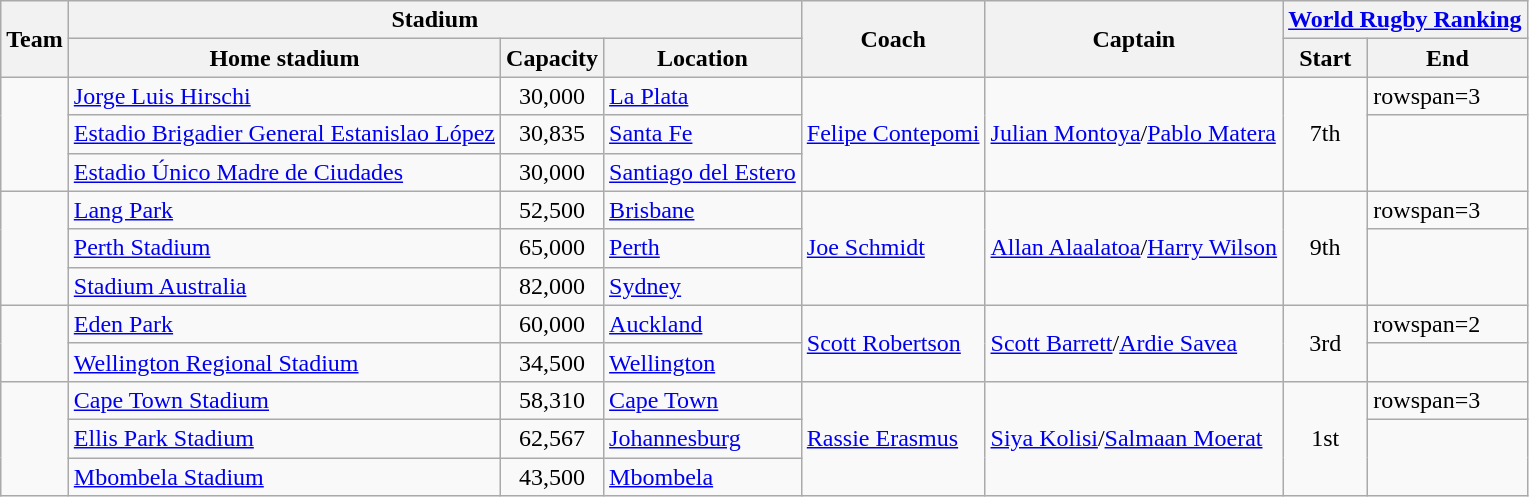<table class="wikitable">
<tr>
<th rowspan="2">Team</th>
<th colspan="3">Stadium</th>
<th rowspan="2">Coach</th>
<th rowspan="2">Captain</th>
<th colspan="2"><a href='#'>World Rugby Ranking</a></th>
</tr>
<tr>
<th>Home stadium</th>
<th>Capacity</th>
<th>Location</th>
<th>Start</th>
<th>End</th>
</tr>
<tr>
<td rowspan=3></td>
<td><a href='#'>Jorge Luis Hirschi</a></td>
<td align=center>30,000</td>
<td><a href='#'>La Plata</a> </td>
<td rowspan=3> <a href='#'>Felipe Contepomi</a></td>
<td rowspan=3><a href='#'>Julian Montoya</a>/<a href='#'>Pablo Matera</a></td>
<td align=center rowspan=3>7th</td>
<td>rowspan=3 </td>
</tr>
<tr>
<td><a href='#'>Estadio Brigadier General Estanislao López</a></td>
<td align=center>30,835</td>
<td><a href='#'>Santa Fe</a> </td>
</tr>
<tr>
<td><a href='#'>Estadio Único Madre de Ciudades</a></td>
<td align=center>30,000</td>
<td><a href='#'>Santiago del Estero</a> </td>
</tr>
<tr>
<td rowspan=3></td>
<td><a href='#'>Lang Park</a></td>
<td align=center>52,500</td>
<td><a href='#'>Brisbane</a> </td>
<td rowspan=3> <a href='#'>Joe Schmidt</a></td>
<td rowspan=3><a href='#'>Allan Alaalatoa</a>/<a href='#'>Harry Wilson</a></td>
<td align=center rowspan=3>9th</td>
<td>rowspan=3 </td>
</tr>
<tr>
<td><a href='#'>Perth Stadium</a></td>
<td align=center>65,000</td>
<td><a href='#'>Perth</a> </td>
</tr>
<tr>
<td><a href='#'>Stadium Australia</a></td>
<td align=center>82,000</td>
<td><a href='#'>Sydney</a> </td>
</tr>
<tr>
<td rowspan=2></td>
<td><a href='#'>Eden Park</a></td>
<td align=center>60,000</td>
<td><a href='#'>Auckland</a> </td>
<td rowspan=2> <a href='#'>Scott Robertson</a></td>
<td rowspan=2><a href='#'>Scott Barrett</a>/<a href='#'>Ardie Savea</a></td>
<td align=center rowspan=2>3rd</td>
<td>rowspan=2 </td>
</tr>
<tr>
<td><a href='#'>Wellington Regional Stadium</a></td>
<td align=center>34,500</td>
<td><a href='#'>Wellington</a></td>
</tr>
<tr>
<td rowspan=3></td>
<td><a href='#'>Cape Town Stadium</a></td>
<td align=center>58,310</td>
<td><a href='#'>Cape Town</a> </td>
<td rowspan=3> <a href='#'>Rassie Erasmus</a></td>
<td rowspan=3><a href='#'>Siya Kolisi</a>/<a href='#'>Salmaan Moerat</a></td>
<td align=center rowspan=3>1st</td>
<td>rowspan=3 </td>
</tr>
<tr>
<td><a href='#'>Ellis Park Stadium</a></td>
<td align=center>62,567</td>
<td><a href='#'>Johannesburg</a> </td>
</tr>
<tr>
<td><a href='#'>Mbombela Stadium</a></td>
<td align=center>43,500</td>
<td><a href='#'>Mbombela</a> </td>
</tr>
</table>
